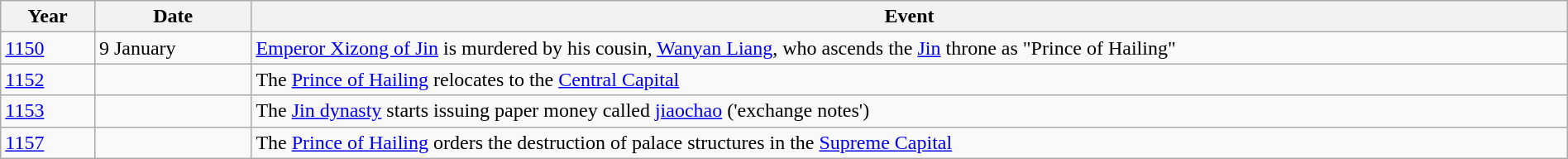<table class="wikitable" width="100%">
<tr>
<th style="width:6%">Year</th>
<th style="width:10%">Date</th>
<th>Event</th>
</tr>
<tr>
<td><a href='#'>1150</a></td>
<td>9 January</td>
<td><a href='#'>Emperor Xizong of Jin</a> is murdered by his cousin, <a href='#'>Wanyan Liang</a>, who ascends the <a href='#'>Jin</a> throne as "Prince of Hailing"</td>
</tr>
<tr>
<td><a href='#'>1152</a></td>
<td></td>
<td>The <a href='#'>Prince of Hailing</a> relocates to the <a href='#'>Central Capital</a></td>
</tr>
<tr>
<td><a href='#'>1153</a></td>
<td></td>
<td>The <a href='#'>Jin dynasty</a> starts issuing paper money called <a href='#'>jiaochao</a> ('exchange notes')</td>
</tr>
<tr>
<td><a href='#'>1157</a></td>
<td></td>
<td>The <a href='#'>Prince of Hailing</a> orders the destruction of palace structures in the <a href='#'>Supreme Capital</a></td>
</tr>
</table>
